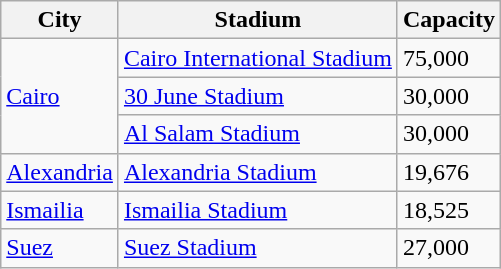<table class="wikitable sortable">
<tr>
<th>City</th>
<th>Stadium</th>
<th>Capacity</th>
</tr>
<tr>
<td rowspan="3"><a href='#'>Cairo</a></td>
<td><a href='#'>Cairo International Stadium</a></td>
<td>75,000</td>
</tr>
<tr>
<td><a href='#'>30 June Stadium</a></td>
<td>30,000</td>
</tr>
<tr>
<td><a href='#'>Al Salam Stadium</a></td>
<td>30,000</td>
</tr>
<tr>
<td><a href='#'>Alexandria</a></td>
<td><a href='#'>Alexandria Stadium</a></td>
<td>19,676</td>
</tr>
<tr>
<td><a href='#'>Ismailia</a></td>
<td><a href='#'>Ismailia Stadium</a></td>
<td>18,525</td>
</tr>
<tr>
<td><a href='#'>Suez</a></td>
<td><a href='#'>Suez Stadium</a></td>
<td>27,000</td>
</tr>
</table>
